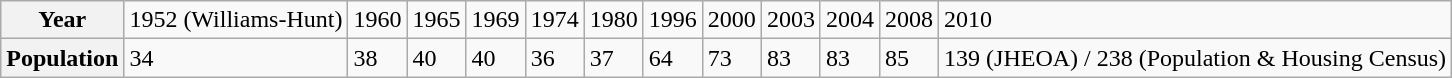<table class="wikitable">
<tr>
<th>Year</th>
<td>1952 (Williams-Hunt)</td>
<td>1960</td>
<td>1965</td>
<td>1969</td>
<td>1974</td>
<td>1980</td>
<td>1996</td>
<td>2000</td>
<td>2003</td>
<td>2004</td>
<td>2008</td>
<td>2010</td>
</tr>
<tr>
<th>Population</th>
<td>34</td>
<td>38</td>
<td>40</td>
<td>40</td>
<td>36</td>
<td>37</td>
<td>64</td>
<td>73</td>
<td>83</td>
<td>83</td>
<td>85</td>
<td>139 (JHEOA) / 238 (Population & Housing Census)</td>
</tr>
</table>
